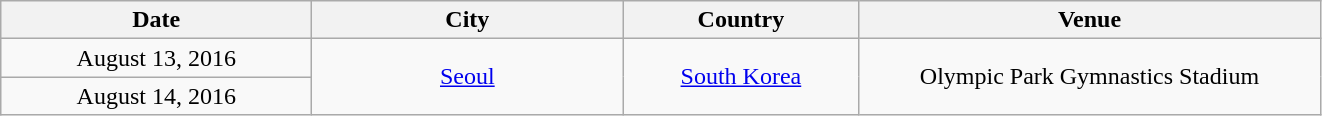<table class="wikitable" style="text-align:center;">
<tr>
<th width=200>Date</th>
<th width=200>City</th>
<th width=150>Country</th>
<th width=300>Venue</th>
</tr>
<tr>
<td>August 13, 2016</td>
<td rowspan=2><a href='#'>Seoul</a></td>
<td rowspan=2><a href='#'>South Korea</a></td>
<td rowspan=2>Olympic Park Gymnastics Stadium</td>
</tr>
<tr>
<td>August 14, 2016</td>
</tr>
</table>
